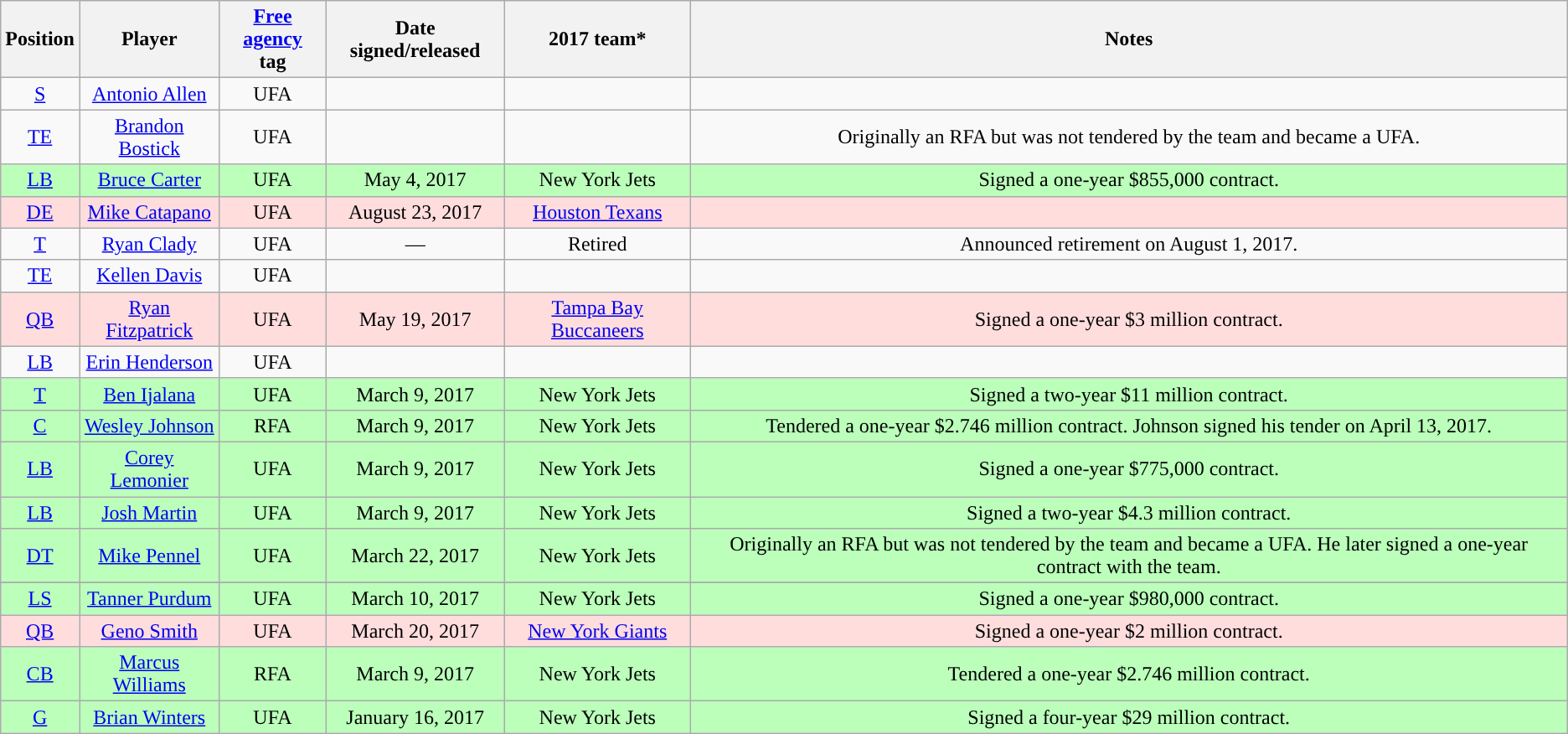<table class="sortable wikitable" style="text-align:center">
<tr>
<th>Position</th>
<th>Player</th>
<th><a href='#'><span>Free agency</span></a><br>tag</th>
<th>Date signed/released</th>
<th>2017 team*</th>
<th>Notes</th>
</tr>
<tr>
<td><a href='#'>S</a></td>
<td><a href='#'>Antonio Allen</a></td>
<td>UFA</td>
<td></td>
<td></td>
<td></td>
</tr>
<tr>
<td><a href='#'>TE</a></td>
<td><a href='#'>Brandon Bostick</a></td>
<td>UFA</td>
<td></td>
<td></td>
<td>Originally an RFA but was not tendered by the team and became a UFA.</td>
</tr>
<tr style="background:#bfb;">
<td><a href='#'>LB</a></td>
<td><a href='#'>Bruce Carter</a></td>
<td>UFA</td>
<td>May 4, 2017</td>
<td>New York Jets</td>
<td>Signed a one-year $855,000 contract.</td>
</tr>
<tr style="background:#fdd;">
<td><a href='#'>DE</a></td>
<td><a href='#'>Mike Catapano</a></td>
<td>UFA</td>
<td>August 23, 2017</td>
<td><a href='#'>Houston Texans</a></td>
<td></td>
</tr>
<tr>
<td><a href='#'>T</a></td>
<td><a href='#'>Ryan Clady</a></td>
<td>UFA</td>
<td>—</td>
<td>Retired</td>
<td>Announced retirement on August 1, 2017.</td>
</tr>
<tr>
<td><a href='#'>TE</a></td>
<td><a href='#'>Kellen Davis</a></td>
<td>UFA</td>
<td></td>
<td></td>
<td></td>
</tr>
<tr style="background:#fdd;">
<td><a href='#'>QB</a></td>
<td><a href='#'>Ryan Fitzpatrick</a></td>
<td>UFA</td>
<td>May 19, 2017</td>
<td><a href='#'>Tampa Bay Buccaneers</a></td>
<td>Signed a one-year $3 million contract.</td>
</tr>
<tr>
<td><a href='#'>LB</a></td>
<td><a href='#'>Erin Henderson</a></td>
<td>UFA</td>
<td></td>
<td></td>
<td></td>
</tr>
<tr style="background:#bfb;">
<td><a href='#'>T</a></td>
<td><a href='#'>Ben Ijalana</a></td>
<td>UFA</td>
<td>March 9, 2017</td>
<td>New York Jets</td>
<td>Signed a two-year $11 million contract.</td>
</tr>
<tr style="background:#bfb;">
<td><a href='#'>C</a></td>
<td><a href='#'>Wesley Johnson</a></td>
<td>RFA</td>
<td>March 9, 2017</td>
<td>New York Jets</td>
<td>Tendered a one-year $2.746 million contract. Johnson signed his tender on April 13, 2017.</td>
</tr>
<tr style="background:#bfb;">
<td><a href='#'>LB</a></td>
<td><a href='#'>Corey Lemonier</a></td>
<td>UFA</td>
<td>March 9, 2017</td>
<td>New York Jets</td>
<td>Signed a one-year $775,000 contract.</td>
</tr>
<tr style="background:#bfb;">
<td><a href='#'>LB</a></td>
<td><a href='#'>Josh Martin</a></td>
<td>UFA</td>
<td>March 9, 2017</td>
<td>New York Jets</td>
<td>Signed a two-year $4.3 million contract.</td>
</tr>
<tr style="background:#bfb;">
<td><a href='#'>DT</a></td>
<td><a href='#'>Mike Pennel</a></td>
<td>UFA</td>
<td>March 22, 2017</td>
<td>New York Jets</td>
<td>Originally an RFA but was not tendered by the team and became a UFA. He later signed a one-year contract with the team.</td>
</tr>
<tr>
</tr>
<tr style="background:#bfb;">
<td><a href='#'>LS</a></td>
<td><a href='#'>Tanner Purdum</a></td>
<td>UFA</td>
<td>March 10, 2017</td>
<td>New York Jets</td>
<td>Signed a one-year $980,000 contract.</td>
</tr>
<tr style="background:#fdd;">
<td><a href='#'>QB</a></td>
<td><a href='#'>Geno Smith</a></td>
<td>UFA</td>
<td>March 20, 2017</td>
<td><a href='#'>New York Giants</a></td>
<td>Signed a one-year $2 million contract.</td>
</tr>
<tr style="background:#bfb;">
<td><a href='#'>CB</a></td>
<td><a href='#'>Marcus Williams</a></td>
<td>RFA</td>
<td>March 9, 2017</td>
<td>New York Jets</td>
<td>Tendered a one-year $2.746 million contract.</td>
</tr>
<tr style="background:#bfb;">
<td><a href='#'>G</a></td>
<td><a href='#'>Brian Winters</a></td>
<td>UFA</td>
<td>January 16, 2017</td>
<td>New York Jets</td>
<td>Signed a four-year $29 million contract.</td>
</tr>
</table>
